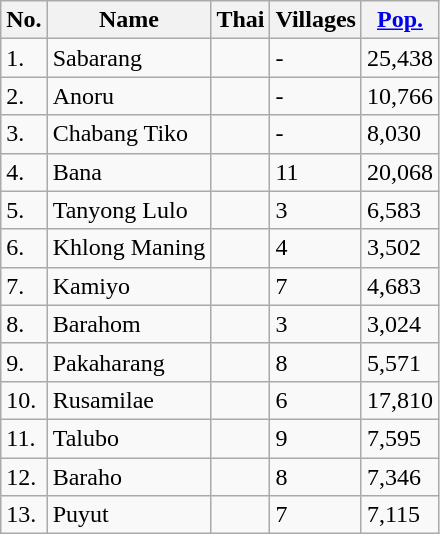<table class="wikitable sortable">
<tr>
<th>No.</th>
<th>Name</th>
<th>Thai</th>
<th>Villages</th>
<th><a href='#'>Pop.</a></th>
</tr>
<tr>
<td>1.</td>
<td>Sabarang</td>
<td></td>
<td>-</td>
<td>25,438</td>
</tr>
<tr>
<td>2.</td>
<td>Anoru</td>
<td></td>
<td>-</td>
<td>10,766</td>
</tr>
<tr>
<td>3.</td>
<td>Chabang Tiko</td>
<td></td>
<td>-</td>
<td>8,030</td>
</tr>
<tr>
<td>4.</td>
<td>Bana</td>
<td></td>
<td>11</td>
<td>20,068</td>
</tr>
<tr>
<td>5.</td>
<td>Tanyong Lulo</td>
<td></td>
<td>3</td>
<td>6,583</td>
</tr>
<tr>
<td>6.</td>
<td>Khlong Maning</td>
<td></td>
<td>4</td>
<td>3,502</td>
</tr>
<tr>
<td>7.</td>
<td>Kamiyo</td>
<td></td>
<td>7</td>
<td>4,683</td>
</tr>
<tr>
<td>8.</td>
<td>Barahom</td>
<td></td>
<td>3</td>
<td>3,024</td>
</tr>
<tr>
<td>9.</td>
<td>Pakaharang</td>
<td></td>
<td>8</td>
<td>5,571</td>
</tr>
<tr>
<td>10.</td>
<td>Rusamilae</td>
<td></td>
<td>6</td>
<td>17,810</td>
</tr>
<tr>
<td>11.</td>
<td>Talubo</td>
<td></td>
<td>9</td>
<td>7,595</td>
</tr>
<tr>
<td>12.</td>
<td>Baraho</td>
<td></td>
<td>8</td>
<td>7,346</td>
</tr>
<tr>
<td>13.</td>
<td>Puyut</td>
<td></td>
<td>7</td>
<td>7,115</td>
</tr>
</table>
